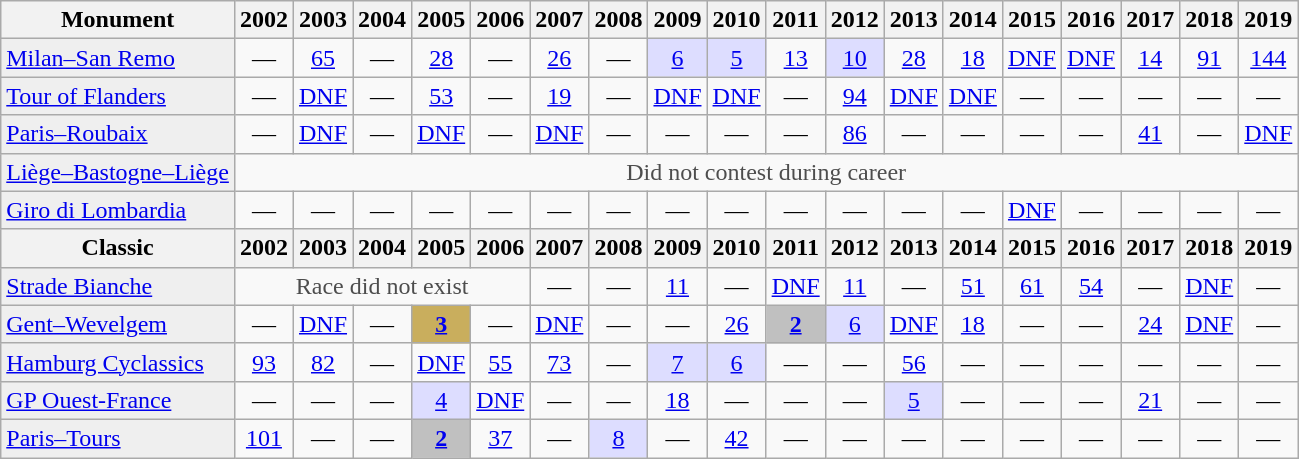<table class="wikitable">
<tr>
<th>Monument</th>
<th scope="col">2002</th>
<th scope="col">2003</th>
<th scope="col">2004</th>
<th scope="col">2005</th>
<th scope="col">2006</th>
<th scope="col">2007</th>
<th scope="col">2008</th>
<th scope="col">2009</th>
<th scope="col">2010</th>
<th scope="col">2011</th>
<th scope="col">2012</th>
<th scope="col">2013</th>
<th scope="col">2014</th>
<th scope="col">2015</th>
<th scope="col">2016</th>
<th scope="col">2017</th>
<th scope="col">2018</th>
<th scope="col">2019</th>
</tr>
<tr style="text-align:center;">
<td style="text-align:left; background:#efefef;"><a href='#'>Milan–San Remo</a></td>
<td>—</td>
<td><a href='#'>65</a></td>
<td>—</td>
<td><a href='#'>28</a></td>
<td>—</td>
<td><a href='#'>26</a></td>
<td>—</td>
<td style="background:#ddf;"><a href='#'>6</a></td>
<td style="background:#ddf;"><a href='#'>5</a></td>
<td><a href='#'>13</a></td>
<td style="background:#ddf;"><a href='#'>10</a></td>
<td><a href='#'>28</a></td>
<td><a href='#'>18</a></td>
<td><a href='#'>DNF</a></td>
<td><a href='#'>DNF</a></td>
<td><a href='#'>14</a></td>
<td><a href='#'>91</a></td>
<td><a href='#'>144</a></td>
</tr>
<tr style="text-align:center;">
<td style="text-align:left; background:#efefef;"><a href='#'>Tour of Flanders</a></td>
<td>—</td>
<td><a href='#'>DNF</a></td>
<td>—</td>
<td><a href='#'>53</a></td>
<td>—</td>
<td><a href='#'>19</a></td>
<td>—</td>
<td><a href='#'>DNF</a></td>
<td><a href='#'>DNF</a></td>
<td>—</td>
<td><a href='#'>94</a></td>
<td><a href='#'>DNF</a></td>
<td><a href='#'>DNF</a></td>
<td>—</td>
<td>—</td>
<td>—</td>
<td>—</td>
<td>—</td>
</tr>
<tr style="text-align:center;">
<td style="text-align:left; background:#efefef;"><a href='#'>Paris–Roubaix</a></td>
<td>—</td>
<td><a href='#'>DNF</a></td>
<td>—</td>
<td><a href='#'>DNF</a></td>
<td>—</td>
<td><a href='#'>DNF</a></td>
<td>—</td>
<td>—</td>
<td>—</td>
<td>—</td>
<td><a href='#'>86</a></td>
<td>—</td>
<td>—</td>
<td>—</td>
<td>—</td>
<td><a href='#'>41</a></td>
<td>—</td>
<td><a href='#'>DNF</a></td>
</tr>
<tr style="text-align:center;">
<td style="text-align:left; background:#efefef;"><a href='#'>Liège–Bastogne–Liège</a></td>
<td style="color:#4d4d4d;" colspan=19>Did not contest during career</td>
</tr>
<tr style="text-align:center;">
<td style="text-align:left; background:#efefef;"><a href='#'>Giro di Lombardia</a></td>
<td>—</td>
<td>—</td>
<td>—</td>
<td>—</td>
<td>—</td>
<td>—</td>
<td>—</td>
<td>—</td>
<td>—</td>
<td>—</td>
<td>—</td>
<td>—</td>
<td>—</td>
<td><a href='#'>DNF</a></td>
<td>—</td>
<td>—</td>
<td>—</td>
<td>—</td>
</tr>
<tr>
<th>Classic</th>
<th scope="col">2002</th>
<th scope="col">2003</th>
<th scope="col">2004</th>
<th scope="col">2005</th>
<th scope="col">2006</th>
<th scope="col">2007</th>
<th scope="col">2008</th>
<th scope="col">2009</th>
<th scope="col">2010</th>
<th scope="col">2011</th>
<th scope="col">2012</th>
<th scope="col">2013</th>
<th scope="col">2014</th>
<th scope="col">2015</th>
<th scope="col">2016</th>
<th scope="col">2017</th>
<th scope="col">2018</th>
<th scope="col">2019</th>
</tr>
<tr style="text-align:center;">
<td style="text-align:left; background:#efefef;"><a href='#'>Strade Bianche</a></td>
<td style="color:#4d4d4d;" colspan=5>Race did not exist</td>
<td>—</td>
<td>—</td>
<td><a href='#'>11</a></td>
<td>—</td>
<td><a href='#'>DNF</a></td>
<td><a href='#'>11</a></td>
<td>—</td>
<td><a href='#'>51</a></td>
<td><a href='#'>61</a></td>
<td><a href='#'>54</a></td>
<td>—</td>
<td><a href='#'>DNF</a></td>
<td>—</td>
</tr>
<tr style="text-align:center;">
<td style="text-align:left; background:#efefef;"><a href='#'>Gent–Wevelgem</a></td>
<td>—</td>
<td><a href='#'>DNF</a></td>
<td>—</td>
<td style=background:#C9AE5D;"><a href='#'><strong>3</strong></a></td>
<td>—</td>
<td><a href='#'>DNF</a></td>
<td>—</td>
<td>—</td>
<td><a href='#'>26</a></td>
<td style="background:silver;"><a href='#'><strong>2</strong></a></td>
<td style="background:#ddf;"><a href='#'>6</a></td>
<td><a href='#'>DNF</a></td>
<td><a href='#'>18</a></td>
<td>—</td>
<td>—</td>
<td><a href='#'>24</a></td>
<td><a href='#'>DNF</a></td>
<td>—</td>
</tr>
<tr style="text-align:center;">
<td style="text-align:left; background:#efefef;"><a href='#'>Hamburg Cyclassics</a></td>
<td><a href='#'>93</a></td>
<td><a href='#'>82</a></td>
<td>—</td>
<td><a href='#'>DNF</a></td>
<td><a href='#'>55</a></td>
<td><a href='#'>73</a></td>
<td>—</td>
<td style="background:#ddf;"><a href='#'>7</a></td>
<td style="background:#ddf;"><a href='#'>6</a></td>
<td>—</td>
<td>—</td>
<td><a href='#'>56</a></td>
<td>—</td>
<td>—</td>
<td>—</td>
<td>—</td>
<td>—</td>
<td>—</td>
</tr>
<tr style="text-align:center;">
<td style="text-align:left; background:#efefef;"><a href='#'>GP Ouest-France</a></td>
<td>—</td>
<td>—</td>
<td>—</td>
<td style="background:#ddf;"><a href='#'>4</a></td>
<td><a href='#'>DNF</a></td>
<td>—</td>
<td>—</td>
<td><a href='#'>18</a></td>
<td>—</td>
<td>—</td>
<td>—</td>
<td style="background:#ddf;"><a href='#'>5</a></td>
<td>—</td>
<td>—</td>
<td>—</td>
<td><a href='#'>21</a></td>
<td>—</td>
<td>—</td>
</tr>
<tr style="text-align:center;">
<td style="text-align:left; background:#efefef;"><a href='#'>Paris–Tours</a></td>
<td><a href='#'>101</a></td>
<td>—</td>
<td>—</td>
<td style="background:silver;"><a href='#'><strong>2</strong></a></td>
<td><a href='#'>37</a></td>
<td>—</td>
<td style="background:#ddf;"><a href='#'>8</a></td>
<td>—</td>
<td><a href='#'>42</a></td>
<td>—</td>
<td>—</td>
<td>—</td>
<td>—</td>
<td>—</td>
<td>—</td>
<td>—</td>
<td>—</td>
<td>—</td>
</tr>
</table>
